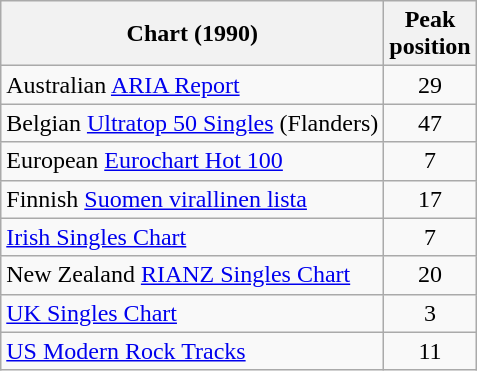<table class="wikitable sortable">
<tr>
<th>Chart (1990)</th>
<th>Peak<br>position</th>
</tr>
<tr>
<td>Australian <a href='#'>ARIA Report</a></td>
<td align=center>29</td>
</tr>
<tr>
<td>Belgian <a href='#'>Ultratop 50 Singles</a> (Flanders)</td>
<td align=center>47</td>
</tr>
<tr>
<td>European <a href='#'>Eurochart Hot 100</a></td>
<td align="center">7</td>
</tr>
<tr>
<td>Finnish <a href='#'>Suomen virallinen lista</a></td>
<td align="center">17</td>
</tr>
<tr>
<td><a href='#'>Irish Singles Chart</a></td>
<td align=center>7</td>
</tr>
<tr>
<td>New Zealand <a href='#'>RIANZ Singles Chart</a></td>
<td align=center>20</td>
</tr>
<tr>
<td><a href='#'>UK Singles Chart</a></td>
<td align=center>3</td>
</tr>
<tr>
<td><a href='#'>US Modern Rock Tracks</a></td>
<td align=center>11</td>
</tr>
</table>
